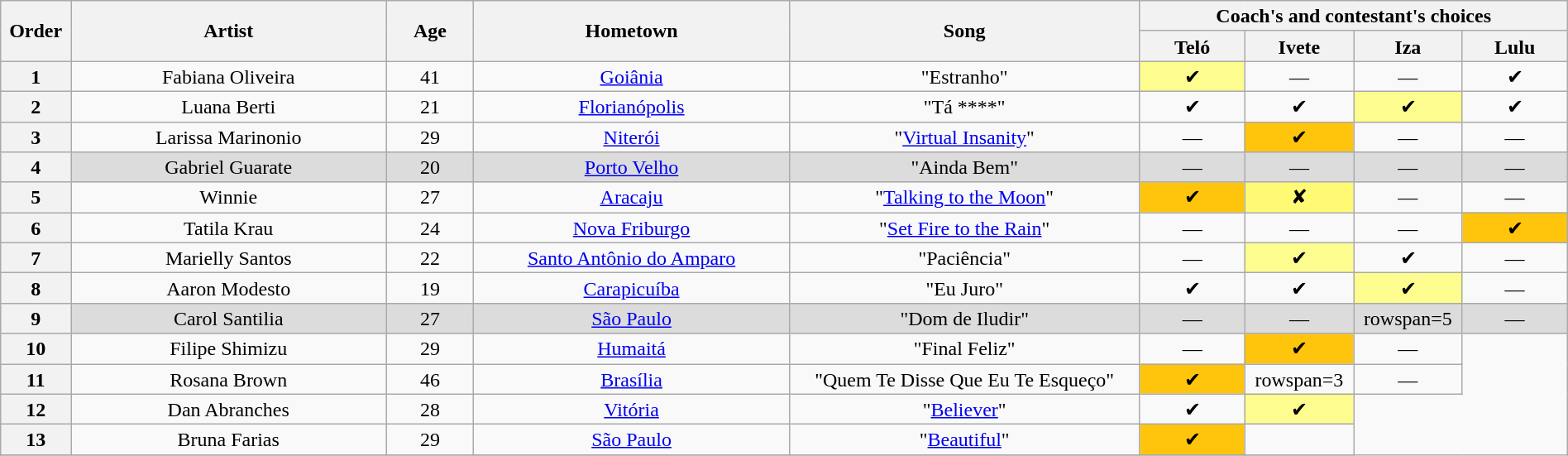<table class="wikitable" style="text-align:center; line-height:17px; width:100%;">
<tr>
<th scope="col" rowspan=2 width="04%">Order</th>
<th scope="col" rowspan=2 width="18%">Artist</th>
<th scope="col" rowspan=2 width="05%">Age</th>
<th scope="col" rowspan=2 width="18%">Hometown</th>
<th scope="col" rowspan=2 width="20%">Song</th>
<th scope="col" colspan=4 width="24%">Coach's and contestant's choices</th>
</tr>
<tr>
<th width="6%">Teló</th>
<th width="6%">Ivete</th>
<th width="6%">Iza</th>
<th width="6%">Lulu</th>
</tr>
<tr>
<th>1</th>
<td>Fabiana Oliveira</td>
<td>41</td>
<td><a href='#'>Goiânia</a></td>
<td>"Estranho"</td>
<td bgcolor=FDFC8F>✔</td>
<td>—</td>
<td>—</td>
<td>✔</td>
</tr>
<tr>
<th>2</th>
<td>Luana Berti</td>
<td>21</td>
<td><a href='#'>Florianópolis</a></td>
<td>"Tá ****"</td>
<td>✔</td>
<td>✔</td>
<td bgcolor=FDFC8F>✔</td>
<td>✔</td>
</tr>
<tr>
<th>3</th>
<td>Larissa Marinonio</td>
<td>29</td>
<td><a href='#'>Niterói</a></td>
<td>"<a href='#'>Virtual Insanity</a>"</td>
<td>—</td>
<td bgcolor=FFC40C>✔</td>
<td>—</td>
<td>—</td>
</tr>
<tr bgcolor=DCDCDC>
<th>4</th>
<td>Gabriel Guarate</td>
<td>20</td>
<td><a href='#'>Porto Velho</a></td>
<td>"Ainda Bem"</td>
<td>—</td>
<td>—</td>
<td>—</td>
<td>—</td>
</tr>
<tr>
<th>5</th>
<td>Winnie</td>
<td>27</td>
<td><a href='#'>Aracaju</a></td>
<td>"<a href='#'>Talking to the Moon</a>"</td>
<td bgcolor=FFC40C>✔</td>
<td bgcolor=FFFA73>✘</td>
<td>—</td>
<td>—</td>
</tr>
<tr>
<th>6</th>
<td>Tatila Krau</td>
<td>24</td>
<td><a href='#'>Nova Friburgo</a></td>
<td>"<a href='#'>Set Fire to the Rain</a>"</td>
<td>—</td>
<td>—</td>
<td>—</td>
<td bgcolor=FFC40C>✔</td>
</tr>
<tr>
<th>7</th>
<td>Marielly Santos</td>
<td>22</td>
<td><a href='#'>Santo Antônio do Amparo</a></td>
<td>"Paciência"</td>
<td>—</td>
<td bgcolor=FDFC8F>✔</td>
<td>✔</td>
<td>—</td>
</tr>
<tr>
<th>8</th>
<td>Aaron Modesto</td>
<td>19</td>
<td><a href='#'>Carapicuíba</a></td>
<td>"Eu Juro"</td>
<td>✔</td>
<td>✔</td>
<td bgcolor=FDFC8F>✔</td>
<td>—</td>
</tr>
<tr bgcolor=DCDCDC>
<th>9</th>
<td>Carol Santilia</td>
<td>27</td>
<td><a href='#'>São Paulo</a></td>
<td>"Dom de Iludir"</td>
<td>—</td>
<td>—</td>
<td>rowspan=5 </td>
<td>—</td>
</tr>
<tr>
<th>10</th>
<td>Filipe Shimizu</td>
<td>29</td>
<td><a href='#'>Humaitá</a></td>
<td>"Final Feliz"</td>
<td>—</td>
<td bgcolor=FFC40C>✔</td>
<td>—</td>
</tr>
<tr>
<th>11</th>
<td>Rosana Brown</td>
<td>46</td>
<td><a href='#'>Brasília</a></td>
<td>"Quem Te Disse Que Eu Te Esqueço"</td>
<td bgcolor=FFC40C>✔</td>
<td>rowspan=3 </td>
<td>—</td>
</tr>
<tr>
<th>12</th>
<td>Dan Abranches</td>
<td>28</td>
<td><a href='#'>Vitória</a></td>
<td>"<a href='#'>Believer</a>"</td>
<td>✔</td>
<td bgcolor=FDFC8F>✔</td>
</tr>
<tr>
<th>13</th>
<td>Bruna Farias</td>
<td>29</td>
<td><a href='#'>São Paulo</a></td>
<td>"<a href='#'>Beautiful</a>"</td>
<td bgcolor=FFC40C>✔</td>
<td></td>
</tr>
<tr>
</tr>
</table>
